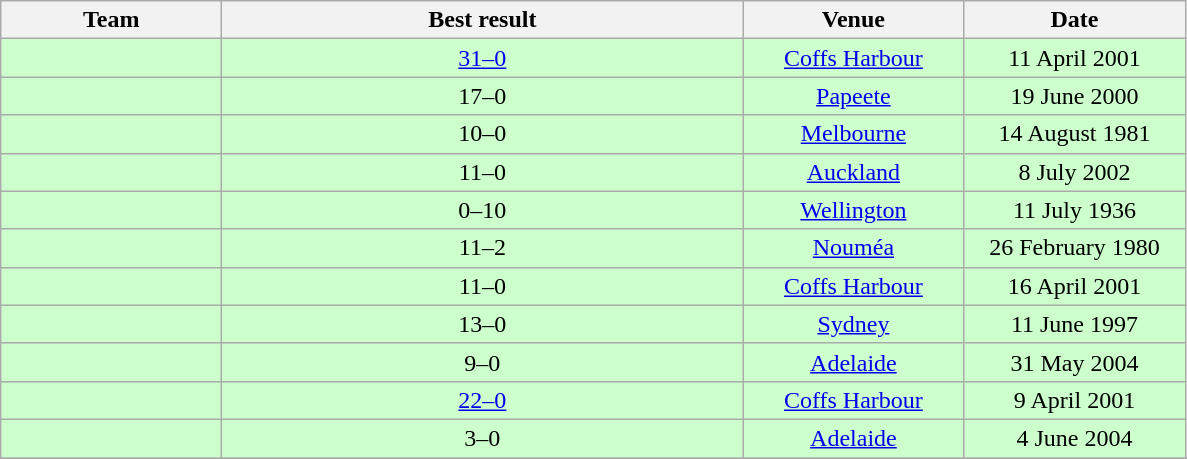<table class="sortable wikitable" style="text-align:center;">
<tr>
<th width=140>Team<br></th>
<th width=340>Best result<br></th>
<th width=140>Venue<br></th>
<th width=140>Date<br></th>
</tr>
<tr bgcolor=#CCFFCC>
<td align="left"></td>
<td> <a href='#'>31–0</a> </td>
<td> <a href='#'>Coffs Harbour</a></td>
<td>11 April 2001</td>
</tr>
<tr bgcolor=#CCFFCC>
<td align="left"></td>
<td> 17–0 </td>
<td> <a href='#'>Papeete</a></td>
<td>19 June 2000</td>
</tr>
<tr bgcolor=#CCFFCC>
<td align="left"></td>
<td> 10–0 </td>
<td> <a href='#'>Melbourne</a></td>
<td>14 August 1981</td>
</tr>
<tr bgcolor=#CCFFCC>
<td align="left"></td>
<td> 11–0 </td>
<td> <a href='#'>Auckland</a></td>
<td>8 July 2002</td>
</tr>
<tr bgcolor=#CCFFCC>
<td align="left"></td>
<td> 0–10 </td>
<td> <a href='#'>Wellington</a></td>
<td>11 July 1936</td>
</tr>
<tr bgcolor=#CCFFCC>
<td align="left"></td>
<td> 11–2 </td>
<td> <a href='#'>Nouméa</a></td>
<td>26 February 1980</td>
</tr>
<tr bgcolor=#CCFFCC>
<td align="left"></td>
<td> 11–0 </td>
<td> <a href='#'>Coffs Harbour</a></td>
<td>16 April 2001</td>
</tr>
<tr bgcolor=#CCFFCC>
<td align="left"></td>
<td> 13–0 </td>
<td> <a href='#'>Sydney</a></td>
<td>11 June 1997</td>
</tr>
<tr bgcolor=#CCFFCC>
<td align="left"></td>
<td> 9–0 </td>
<td> <a href='#'>Adelaide</a></td>
<td>31 May 2004</td>
</tr>
<tr bgcolor=#CCFFCC>
<td align="left"></td>
<td> <a href='#'>22–0</a> </td>
<td> <a href='#'>Coffs Harbour</a></td>
<td>9 April 2001</td>
</tr>
<tr bgcolor=#CCFFCC>
<td align="left"></td>
<td> 3–0 </td>
<td> <a href='#'>Adelaide</a></td>
<td>4 June 2004</td>
</tr>
<tr class="sortbottom">
</tr>
</table>
